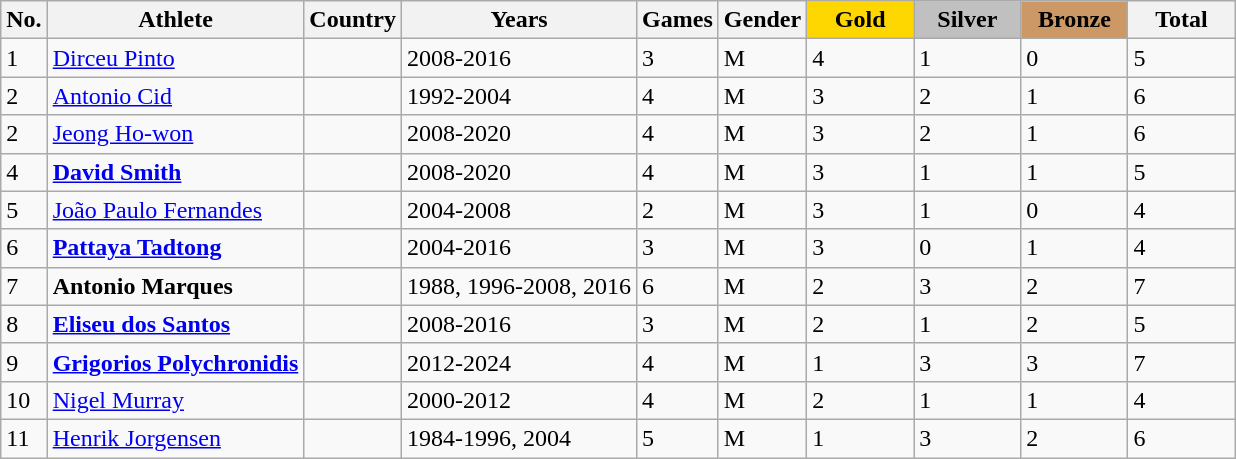<table class="wikitable sortable">
<tr>
<th>No.</th>
<th>Athlete</th>
<th>Country</th>
<th>Years</th>
<th>Games</th>
<th>Gender</th>
<th style="background:gold; width:4.0em; font-weight:bold;">Gold</th>
<th style="background:silver; width:4.0em; font-weight:bold;">Silver</th>
<th style="background:#c96; width:4.0em; font-weight:bold;">Bronze</th>
<th style="width:4.0em;">Total</th>
</tr>
<tr>
<td>1</td>
<td><a href='#'>Dirceu Pinto</a></td>
<td></td>
<td>2008-2016</td>
<td>3</td>
<td>M</td>
<td>4</td>
<td>1</td>
<td>0</td>
<td>5</td>
</tr>
<tr>
<td>2</td>
<td><a href='#'>Antonio Cid</a></td>
<td></td>
<td>1992-2004</td>
<td>4</td>
<td>M</td>
<td>3</td>
<td>2</td>
<td>1</td>
<td>6</td>
</tr>
<tr>
<td>2</td>
<td><a href='#'>Jeong Ho-won</a></td>
<td></td>
<td>2008-2020</td>
<td>4</td>
<td>M</td>
<td>3</td>
<td>2</td>
<td>1</td>
<td>6</td>
</tr>
<tr>
<td>4</td>
<td><strong><a href='#'>David Smith</a></strong></td>
<td></td>
<td>2008-2020</td>
<td>4</td>
<td>M</td>
<td>3</td>
<td>1</td>
<td>1</td>
<td>5</td>
</tr>
<tr>
<td>5</td>
<td><a href='#'>João Paulo Fernandes</a></td>
<td></td>
<td>2004-2008</td>
<td>2</td>
<td>M</td>
<td>3</td>
<td>1</td>
<td>0</td>
<td>4</td>
</tr>
<tr>
<td>6</td>
<td><strong><a href='#'>Pattaya Tadtong</a></strong></td>
<td></td>
<td>2004-2016</td>
<td>3</td>
<td>M</td>
<td>3</td>
<td>0</td>
<td>1</td>
<td>4</td>
</tr>
<tr>
<td>7</td>
<td><strong>Antonio Marques</strong></td>
<td></td>
<td>1988, 1996-2008, 2016</td>
<td>6</td>
<td>M</td>
<td>2</td>
<td>3</td>
<td>2</td>
<td>7</td>
</tr>
<tr>
<td>8</td>
<td><strong><a href='#'>Eliseu dos Santos</a></strong></td>
<td></td>
<td>2008-2016</td>
<td>3</td>
<td>M</td>
<td>2</td>
<td>1</td>
<td>2</td>
<td>5</td>
</tr>
<tr>
<td>9</td>
<td><strong><a href='#'>Grigorios Polychronidis</a></strong></td>
<td></td>
<td>2012-2024</td>
<td>4</td>
<td>M</td>
<td>1</td>
<td>3</td>
<td>3</td>
<td>7</td>
</tr>
<tr>
<td>10</td>
<td><a href='#'>Nigel Murray</a></td>
<td></td>
<td>2000-2012</td>
<td>4</td>
<td>M</td>
<td>2</td>
<td>1</td>
<td>1</td>
<td>4</td>
</tr>
<tr>
<td>11</td>
<td><a href='#'>Henrik Jorgensen</a></td>
<td></td>
<td>1984-1996, 2004</td>
<td>5</td>
<td>M</td>
<td>1</td>
<td>3</td>
<td>2</td>
<td>6</td>
</tr>
</table>
